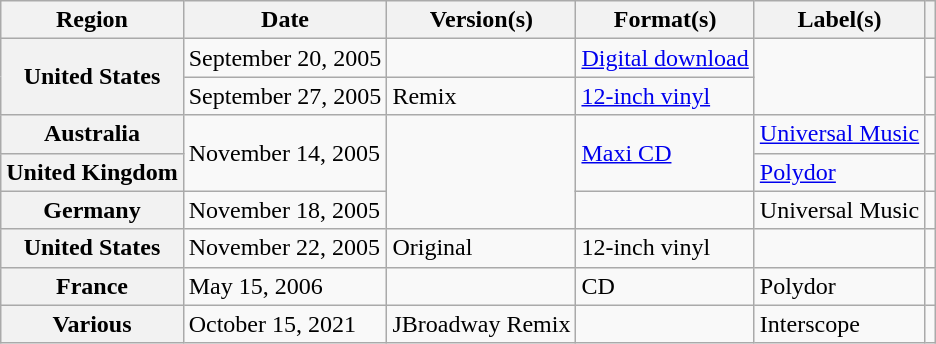<table class="wikitable plainrowheaders">
<tr>
<th scope="col">Region</th>
<th scope="col">Date</th>
<th scope="col">Version(s)</th>
<th scope="col">Format(s)</th>
<th scope="col">Label(s)</th>
<th scope="col"></th>
</tr>
<tr>
<th scope="row" rowspan="2">United States</th>
<td>September 20, 2005</td>
<td></td>
<td><a href='#'>Digital download</a> </td>
<td rowspan="2"></td>
<td></td>
</tr>
<tr>
<td>September 27, 2005</td>
<td>Remix</td>
<td><a href='#'>12-inch vinyl</a></td>
<td align="center"></td>
</tr>
<tr>
<th scope="row">Australia</th>
<td rowspan="2">November 14, 2005</td>
<td rowspan="3"></td>
<td rowspan="2"><a href='#'>Maxi CD</a></td>
<td><a href='#'>Universal Music</a></td>
<td align="center"></td>
</tr>
<tr>
<th scope="row">United Kingdom</th>
<td><a href='#'>Polydor</a></td>
<td align="center"></td>
</tr>
<tr>
<th scope="row">Germany</th>
<td>November 18, 2005</td>
<td></td>
<td>Universal Music</td>
<td align="center"></td>
</tr>
<tr>
<th scope="row">United States</th>
<td>November 22, 2005</td>
<td>Original</td>
<td>12-inch vinyl</td>
<td></td>
<td align="center"></td>
</tr>
<tr>
<th scope="row">France</th>
<td>May 15, 2006</td>
<td></td>
<td>CD</td>
<td>Polydor</td>
<td align="center"></td>
</tr>
<tr>
<th scope="row">Various</th>
<td>October 15, 2021</td>
<td>JBroadway Remix</td>
<td></td>
<td>Interscope</td>
<td align="center"></td>
</tr>
</table>
